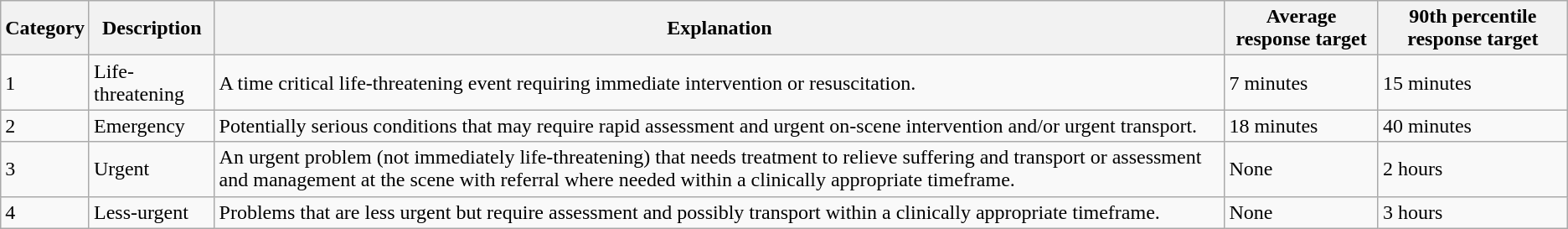<table class="wikitable">
<tr>
<th>Category</th>
<th>Description</th>
<th>Explanation</th>
<th>Average response target</th>
<th>90th percentile response target</th>
</tr>
<tr>
<td>1</td>
<td>Life-threatening</td>
<td>A time critical life-threatening event requiring immediate intervention or resuscitation.</td>
<td>7 minutes</td>
<td>15 minutes</td>
</tr>
<tr>
<td>2</td>
<td>Emergency</td>
<td>Potentially serious conditions that may require rapid assessment and urgent on-scene intervention and/or urgent transport.</td>
<td>18 minutes</td>
<td>40 minutes</td>
</tr>
<tr>
<td>3</td>
<td>Urgent</td>
<td>An urgent problem (not immediately life-threatening) that needs treatment to relieve suffering and transport or assessment and management at the scene with referral where needed within a clinically appropriate timeframe.</td>
<td>None</td>
<td>2 hours</td>
</tr>
<tr>
<td>4</td>
<td>Less-urgent</td>
<td>Problems that are less urgent but require assessment and possibly transport within a clinically appropriate timeframe.</td>
<td>None</td>
<td>3 hours</td>
</tr>
</table>
